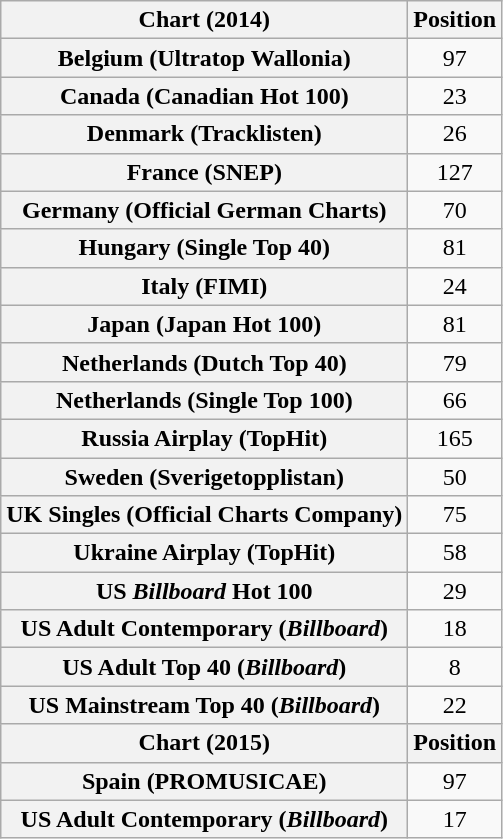<table class="wikitable sortable plainrowheaders" style="text-align:center;">
<tr>
<th scope="col">Chart (2014)</th>
<th scope="col">Position</th>
</tr>
<tr>
<th scope="row">Belgium (Ultratop Wallonia)</th>
<td style="text-align:center;">97</td>
</tr>
<tr>
<th scope="row">Canada (Canadian Hot 100)</th>
<td style="text-align:center;">23</td>
</tr>
<tr>
<th scope="row">Denmark (Tracklisten)</th>
<td style="text-align:center;">26</td>
</tr>
<tr>
<th scope="row">France (SNEP)</th>
<td style="text-align:center;">127</td>
</tr>
<tr>
<th scope="row">Germany (Official German Charts)</th>
<td style="text-align:center;">70</td>
</tr>
<tr>
<th scope="row">Hungary (Single Top 40)</th>
<td style="text-align:center;">81</td>
</tr>
<tr>
<th scope="row">Italy (FIMI)</th>
<td style="text-align:center;">24</td>
</tr>
<tr>
<th scope="row">Japan (Japan Hot 100)</th>
<td style="text-align:center;">81</td>
</tr>
<tr>
<th scope="row">Netherlands (Dutch Top 40)</th>
<td style="text-align:center;">79</td>
</tr>
<tr>
<th scope="row">Netherlands (Single Top 100)</th>
<td style="text-align:center;">66</td>
</tr>
<tr>
<th scope="row">Russia Airplay (TopHit)</th>
<td style="text-align:center;">165</td>
</tr>
<tr>
<th scope="row">Sweden (Sverigetopplistan)</th>
<td style="text-align:center;">50</td>
</tr>
<tr>
<th scope="row">UK Singles (Official Charts Company)</th>
<td style="text-align:center;">75</td>
</tr>
<tr>
<th scope="row">Ukraine Airplay (TopHit)</th>
<td style="text-align:center;">58</td>
</tr>
<tr>
<th scope="row">US <em>Billboard</em> Hot 100</th>
<td style="text-align:center;">29</td>
</tr>
<tr>
<th scope="row">US Adult Contemporary (<em>Billboard</em>)</th>
<td style="text-align:center;">18</td>
</tr>
<tr>
<th scope="row">US Adult Top 40 (<em>Billboard</em>)</th>
<td style="text-align:center;">8</td>
</tr>
<tr>
<th scope="row">US Mainstream Top 40 (<em>Billboard</em>)</th>
<td style="text-align:center;">22</td>
</tr>
<tr>
<th scope="col">Chart (2015)</th>
<th scope="col">Position</th>
</tr>
<tr>
<th scope="row">Spain (PROMUSICAE)</th>
<td>97</td>
</tr>
<tr>
<th scope="row">US Adult Contemporary (<em>Billboard</em>)</th>
<td style="text-align:center;">17</td>
</tr>
</table>
